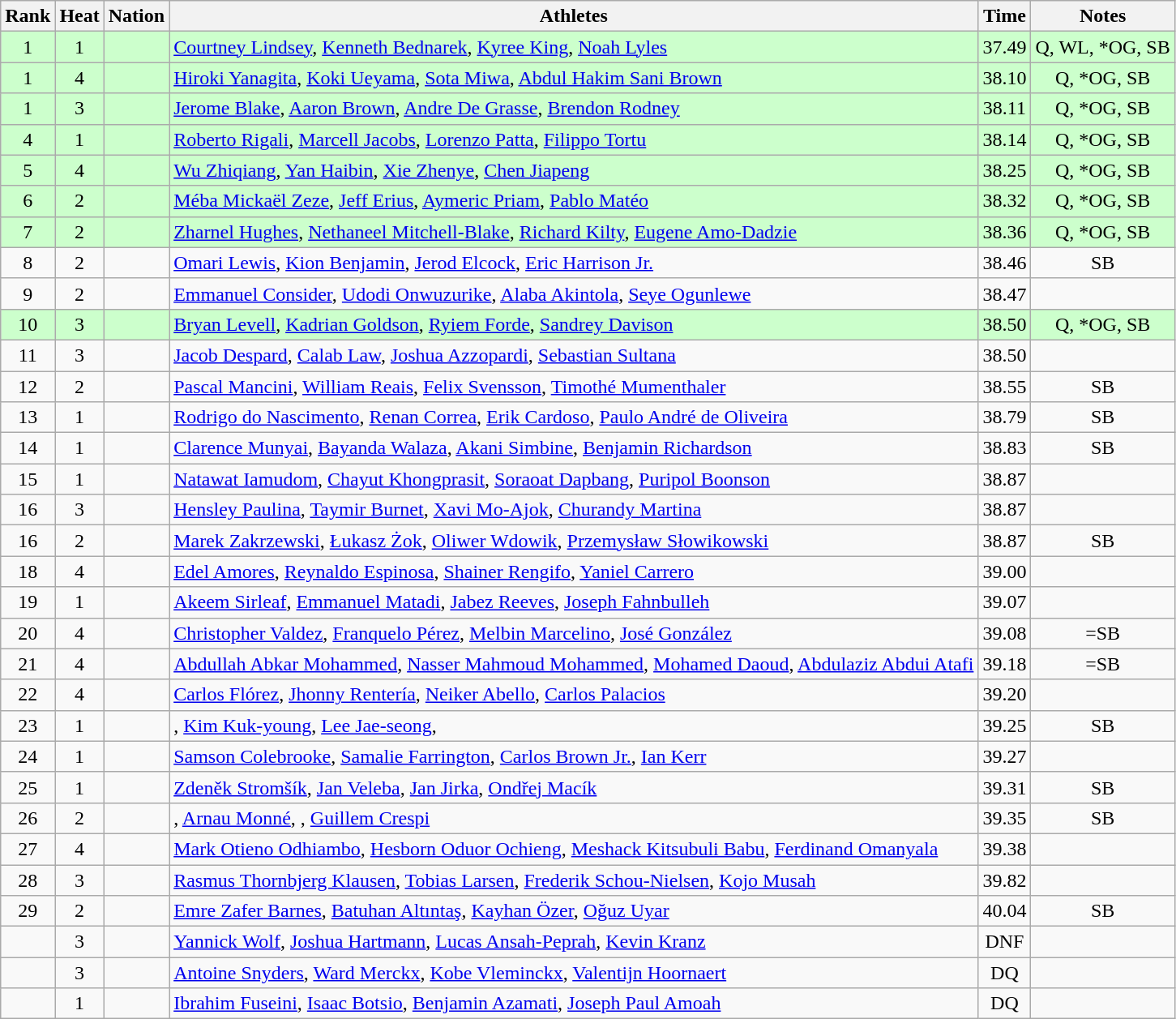<table class="wikitable sortable" style="text-align:center">
<tr>
<th>Rank</th>
<th>Heat</th>
<th>Nation</th>
<th>Athletes</th>
<th>Time</th>
<th>Notes</th>
</tr>
<tr bgcolor=ccffcc>
<td>1</td>
<td>1</td>
<td align=left></td>
<td align=left><a href='#'>Courtney Lindsey</a>, <a href='#'>Kenneth Bednarek</a>, <a href='#'>Kyree King</a>, <a href='#'>Noah Lyles</a></td>
<td>37.49</td>
<td>Q, WL, *OG, SB</td>
</tr>
<tr bgcolor=ccffcc>
<td>1</td>
<td>4</td>
<td align=left></td>
<td align=left><a href='#'>Hiroki Yanagita</a>, <a href='#'>Koki Ueyama</a>, <a href='#'>Sota Miwa</a>, <a href='#'>Abdul Hakim Sani Brown</a></td>
<td>38.10</td>
<td>Q, *OG, SB</td>
</tr>
<tr bgcolor=ccffcc>
<td>1</td>
<td>3</td>
<td align=left></td>
<td align=left><a href='#'>Jerome Blake</a>, <a href='#'>Aaron Brown</a>, <a href='#'>Andre De Grasse</a>, <a href='#'>Brendon Rodney</a></td>
<td>38.11</td>
<td>Q, *OG, SB</td>
</tr>
<tr bgcolor=ccffcc>
<td>4</td>
<td>1</td>
<td align=left></td>
<td align=left><a href='#'>Roberto Rigali</a>, <a href='#'>Marcell Jacobs</a>, <a href='#'>Lorenzo Patta</a>, <a href='#'>Filippo Tortu</a></td>
<td>38.14</td>
<td>Q, *OG, SB</td>
</tr>
<tr bgcolor=ccffcc>
<td>5</td>
<td>4</td>
<td align=left></td>
<td align=left><a href='#'>Wu Zhiqiang</a>, <a href='#'>Yan Haibin</a>, <a href='#'>Xie Zhenye</a>, <a href='#'>Chen Jiapeng</a></td>
<td>38.25</td>
<td>Q, *OG, SB</td>
</tr>
<tr bgcolor=ccffcc>
<td>6</td>
<td>2</td>
<td align=left></td>
<td align=left><a href='#'>Méba Mickaël Zeze</a>, <a href='#'>Jeff Erius</a>, <a href='#'>Aymeric Priam</a>, <a href='#'>Pablo Matéo</a></td>
<td>38.32</td>
<td>Q, *OG, SB</td>
</tr>
<tr bgcolor=ccffcc>
<td>7</td>
<td>2</td>
<td align=left></td>
<td align=left><a href='#'>Zharnel Hughes</a>, <a href='#'>Nethaneel Mitchell-Blake</a>, <a href='#'>Richard Kilty</a>, <a href='#'>Eugene Amo-Dadzie</a></td>
<td>38.36</td>
<td>Q, *OG, SB</td>
</tr>
<tr>
<td>8</td>
<td>2</td>
<td align=left></td>
<td align=left><a href='#'>Omari Lewis</a>, <a href='#'>Kion Benjamin</a>, <a href='#'>Jerod Elcock</a>, <a href='#'>Eric Harrison Jr.</a></td>
<td>38.46</td>
<td>SB</td>
</tr>
<tr>
<td>9</td>
<td>2</td>
<td align=left></td>
<td align=left><a href='#'>Emmanuel Consider</a>, <a href='#'>Udodi Onwuzurike</a>, <a href='#'>Alaba Akintola</a>, <a href='#'>Seye Ogunlewe</a></td>
<td>38.47</td>
<td></td>
</tr>
<tr bgcolor=ccffcc>
<td>10</td>
<td>3</td>
<td align=left></td>
<td align=left><a href='#'>Bryan Levell</a>, <a href='#'>Kadrian Goldson</a>, <a href='#'>Ryiem Forde</a>, <a href='#'>Sandrey Davison</a></td>
<td>38.50</td>
<td>Q, *OG, SB</td>
</tr>
<tr>
<td>11</td>
<td>3</td>
<td align=left></td>
<td align=left><a href='#'>Jacob Despard</a>, <a href='#'>Calab Law</a>, <a href='#'>Joshua Azzopardi</a>, <a href='#'>Sebastian Sultana</a></td>
<td>38.50</td>
<td></td>
</tr>
<tr>
<td>12</td>
<td>2</td>
<td align=left></td>
<td align=left><a href='#'>Pascal Mancini</a>, <a href='#'>William Reais</a>, <a href='#'>Felix Svensson</a>, <a href='#'>Timothé Mumenthaler</a></td>
<td>38.55</td>
<td>SB</td>
</tr>
<tr>
<td>13</td>
<td>1</td>
<td align=left></td>
<td align=left><a href='#'>Rodrigo do Nascimento</a>, <a href='#'>Renan Correa</a>, <a href='#'>Erik Cardoso</a>, <a href='#'>Paulo André de Oliveira</a></td>
<td>38.79</td>
<td>SB</td>
</tr>
<tr>
<td>14</td>
<td>1</td>
<td align=left></td>
<td align=left><a href='#'>Clarence Munyai</a>, <a href='#'>Bayanda Walaza</a>, <a href='#'>Akani Simbine</a>, <a href='#'>Benjamin Richardson</a></td>
<td>38.83</td>
<td>SB</td>
</tr>
<tr>
<td>15</td>
<td>1</td>
<td align=left></td>
<td align=left><a href='#'>Natawat Iamudom</a>, <a href='#'>Chayut Khongprasit</a>, <a href='#'>Soraoat Dapbang</a>, <a href='#'>Puripol Boonson</a></td>
<td>38.87</td>
<td></td>
</tr>
<tr>
<td>16</td>
<td>3</td>
<td align=left></td>
<td align=left><a href='#'>Hensley Paulina</a>, <a href='#'>Taymir Burnet</a>, <a href='#'>Xavi Mo-Ajok</a>, <a href='#'>Churandy Martina</a></td>
<td>38.87</td>
<td></td>
</tr>
<tr>
<td>16</td>
<td>2</td>
<td align=left></td>
<td align=left><a href='#'>Marek Zakrzewski</a>, <a href='#'>Łukasz Żok</a>, <a href='#'>Oliwer Wdowik</a>, <a href='#'>Przemysław Słowikowski</a></td>
<td>38.87</td>
<td>SB</td>
</tr>
<tr>
<td>18</td>
<td>4</td>
<td align=left></td>
<td align=left><a href='#'>Edel Amores</a>, <a href='#'>Reynaldo Espinosa</a>, <a href='#'>Shainer Rengifo</a>, <a href='#'>Yaniel Carrero</a></td>
<td>39.00</td>
<td></td>
</tr>
<tr>
<td>19</td>
<td>1</td>
<td align=left></td>
<td align=left><a href='#'>Akeem Sirleaf</a>, <a href='#'>Emmanuel Matadi</a>, <a href='#'>Jabez Reeves</a>, <a href='#'>Joseph Fahnbulleh</a></td>
<td>39.07</td>
<td></td>
</tr>
<tr>
<td>20</td>
<td>4</td>
<td align=left></td>
<td align=left><a href='#'>Christopher Valdez</a>, <a href='#'>Franquelo Pérez</a>, <a href='#'>Melbin Marcelino</a>, <a href='#'>José González</a></td>
<td>39.08</td>
<td>=SB</td>
</tr>
<tr>
<td>21</td>
<td>4</td>
<td align=left></td>
<td align=left><a href='#'>Abdullah Abkar Mohammed</a>, <a href='#'>Nasser Mahmoud Mohammed</a>, <a href='#'>Mohamed Daoud</a>, <a href='#'>Abdulaziz Abdui Atafi</a></td>
<td>39.18</td>
<td>=SB</td>
</tr>
<tr>
<td>22</td>
<td>4</td>
<td align=left></td>
<td align=left><a href='#'>Carlos Flórez</a>, <a href='#'>Jhonny Rentería</a>, <a href='#'>Neiker Abello</a>, <a href='#'>Carlos Palacios</a></td>
<td>39.20</td>
<td></td>
</tr>
<tr>
<td>23</td>
<td>1</td>
<td align=left></td>
<td align=left>, <a href='#'>Kim Kuk-young</a>, <a href='#'>Lee Jae-seong</a>, </td>
<td>39.25</td>
<td>SB</td>
</tr>
<tr>
<td>24</td>
<td>1</td>
<td align=left></td>
<td align=left><a href='#'>Samson Colebrooke</a>, <a href='#'>Samalie Farrington</a>, <a href='#'>Carlos Brown Jr.</a>, <a href='#'>Ian Kerr</a></td>
<td>39.27</td>
<td></td>
</tr>
<tr>
<td>25</td>
<td>1</td>
<td align=left></td>
<td align=left><a href='#'>Zdeněk Stromšík</a>, <a href='#'>Jan Veleba</a>, <a href='#'>Jan Jirka</a>, <a href='#'>Ondřej Macík</a></td>
<td>39.31</td>
<td>SB</td>
</tr>
<tr>
<td>26</td>
<td>2</td>
<td align=left></td>
<td align=left>, <a href='#'>Arnau Monné</a>, , <a href='#'>Guillem Crespi</a></td>
<td>39.35</td>
<td>SB</td>
</tr>
<tr>
<td>27</td>
<td>4</td>
<td align=left></td>
<td align=left><a href='#'>Mark Otieno Odhiambo</a>, <a href='#'>Hesborn Oduor Ochieng</a>, <a href='#'>Meshack Kitsubuli Babu</a>, <a href='#'>Ferdinand Omanyala</a></td>
<td>39.38</td>
<td></td>
</tr>
<tr>
<td>28</td>
<td>3</td>
<td align=left></td>
<td align=left><a href='#'>Rasmus Thornbjerg Klausen</a>, <a href='#'>Tobias Larsen</a>, <a href='#'>Frederik Schou-Nielsen</a>, <a href='#'>Kojo Musah</a></td>
<td>39.82</td>
<td></td>
</tr>
<tr>
<td>29</td>
<td>2</td>
<td align=left></td>
<td align=left><a href='#'>Emre Zafer Barnes</a>, <a href='#'>Batuhan Altıntaş</a>, <a href='#'>Kayhan Özer</a>, <a href='#'>Oğuz Uyar</a></td>
<td>40.04</td>
<td>SB</td>
</tr>
<tr>
<td></td>
<td>3</td>
<td align=left></td>
<td align=left><a href='#'>Yannick Wolf</a>, <a href='#'>Joshua Hartmann</a>, <a href='#'>Lucas Ansah-Peprah</a>, <a href='#'>Kevin Kranz</a></td>
<td>DNF</td>
<td></td>
</tr>
<tr>
<td></td>
<td>3</td>
<td align=left></td>
<td align=left><a href='#'>Antoine Snyders</a>, <a href='#'>Ward Merckx</a>, <a href='#'>Kobe Vleminckx</a>, <a href='#'>Valentijn Hoornaert</a></td>
<td>DQ</td>
<td></td>
</tr>
<tr>
<td></td>
<td>1</td>
<td align=left></td>
<td align=left><a href='#'>Ibrahim Fuseini</a>, <a href='#'>Isaac Botsio</a>, <a href='#'>Benjamin Azamati</a>, <a href='#'>Joseph Paul Amoah</a></td>
<td>DQ</td>
<td></td>
</tr>
</table>
